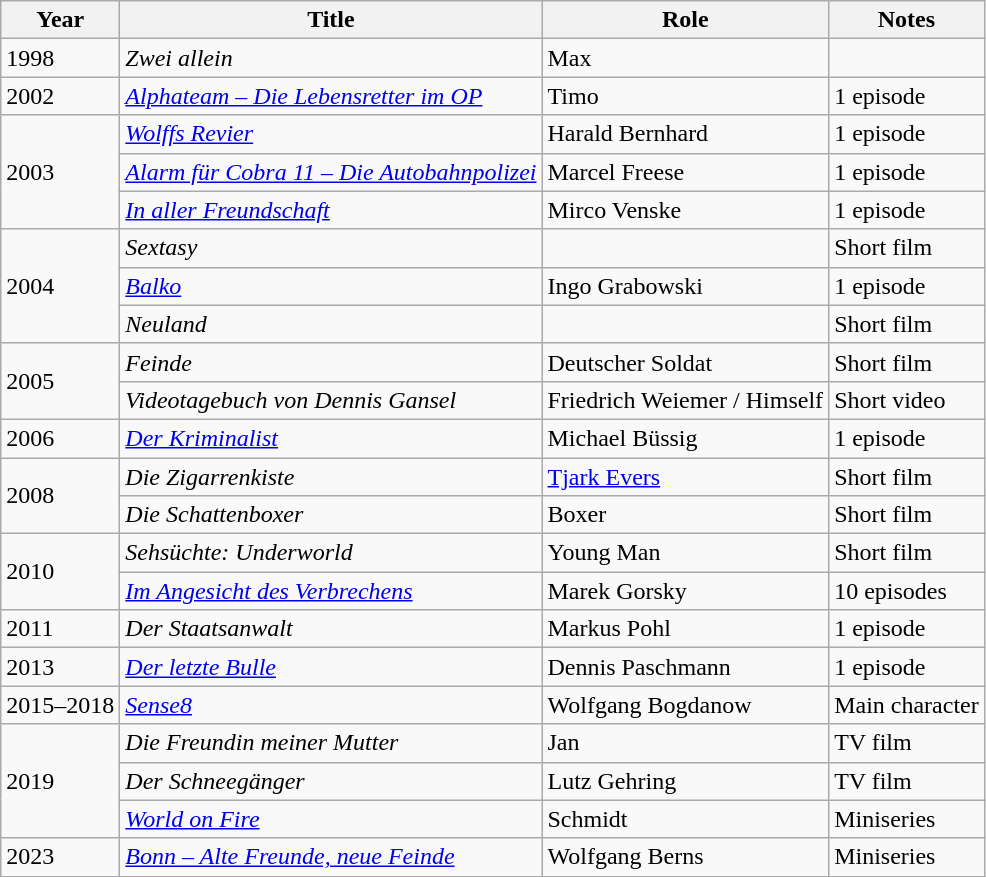<table class="wikitable sortable">
<tr>
<th>Year</th>
<th>Title</th>
<th>Role</th>
<th class="unsortable">Notes</th>
</tr>
<tr>
<td>1998</td>
<td><em>Zwei allein</em></td>
<td>Max</td>
<td></td>
</tr>
<tr>
<td>2002</td>
<td><em><a href='#'>Alphateam – Die Lebensretter im OP</a></em></td>
<td>Timo</td>
<td>1 episode</td>
</tr>
<tr>
<td rowspan="3">2003</td>
<td><em><a href='#'>Wolffs Revier</a></em></td>
<td>Harald Bernhard</td>
<td>1 episode</td>
</tr>
<tr>
<td><em><a href='#'>Alarm für Cobra 11 – Die Autobahnpolizei</a></em></td>
<td>Marcel Freese</td>
<td>1 episode</td>
</tr>
<tr>
<td><em><a href='#'>In aller Freundschaft</a></em></td>
<td>Mirco Venske</td>
<td>1 episode</td>
</tr>
<tr>
<td rowspan="3">2004</td>
<td><em>Sextasy</em></td>
<td></td>
<td>Short film</td>
</tr>
<tr>
<td><em><a href='#'>Balko</a></em></td>
<td>Ingo Grabowski</td>
<td>1 episode</td>
</tr>
<tr>
<td><em>Neuland</em></td>
<td></td>
<td>Short film</td>
</tr>
<tr>
<td rowspan="2">2005</td>
<td><em>Feinde</em></td>
<td>Deutscher Soldat</td>
<td>Short film</td>
</tr>
<tr>
<td><em>Videotagebuch von Dennis Gansel</em></td>
<td>Friedrich Weiemer / Himself</td>
<td>Short video</td>
</tr>
<tr>
<td>2006</td>
<td><em><a href='#'>Der Kriminalist</a></em></td>
<td>Michael Büssig</td>
<td>1 episode</td>
</tr>
<tr>
<td rowspan="2">2008</td>
<td><em>Die Zigarrenkiste</em></td>
<td><a href='#'>Tjark Evers</a></td>
<td>Short film</td>
</tr>
<tr>
<td><em>Die Schattenboxer</em></td>
<td>Boxer</td>
<td>Short film</td>
</tr>
<tr>
<td rowspan="2">2010</td>
<td><em>Sehsüchte: Underworld</em></td>
<td>Young Man</td>
<td>Short film</td>
</tr>
<tr>
<td><em><a href='#'>Im Angesicht des Verbrechens</a></em></td>
<td>Marek Gorsky</td>
<td>10 episodes</td>
</tr>
<tr>
<td>2011</td>
<td><em>Der Staatsanwalt</em></td>
<td>Markus Pohl</td>
<td>1 episode</td>
</tr>
<tr>
<td>2013</td>
<td><em><a href='#'>Der letzte Bulle</a></em></td>
<td>Dennis Paschmann</td>
<td>1 episode</td>
</tr>
<tr>
<td>2015–2018</td>
<td><em><a href='#'>Sense8</a></em></td>
<td>Wolfgang Bogdanow</td>
<td>Main character</td>
</tr>
<tr>
<td rowspan="3">2019</td>
<td><em>Die Freundin meiner Mutter</em></td>
<td>Jan</td>
<td>TV film</td>
</tr>
<tr>
<td><em>Der Schneegänger</em></td>
<td>Lutz Gehring</td>
<td>TV film</td>
</tr>
<tr>
<td><em><a href='#'>World on Fire</a></em></td>
<td>Schmidt</td>
<td>Miniseries</td>
</tr>
<tr>
<td>2023</td>
<td><em><a href='#'>Bonn – Alte Freunde, neue Feinde</a></em></td>
<td>Wolfgang Berns</td>
<td>Miniseries</td>
</tr>
<tr>
</tr>
</table>
